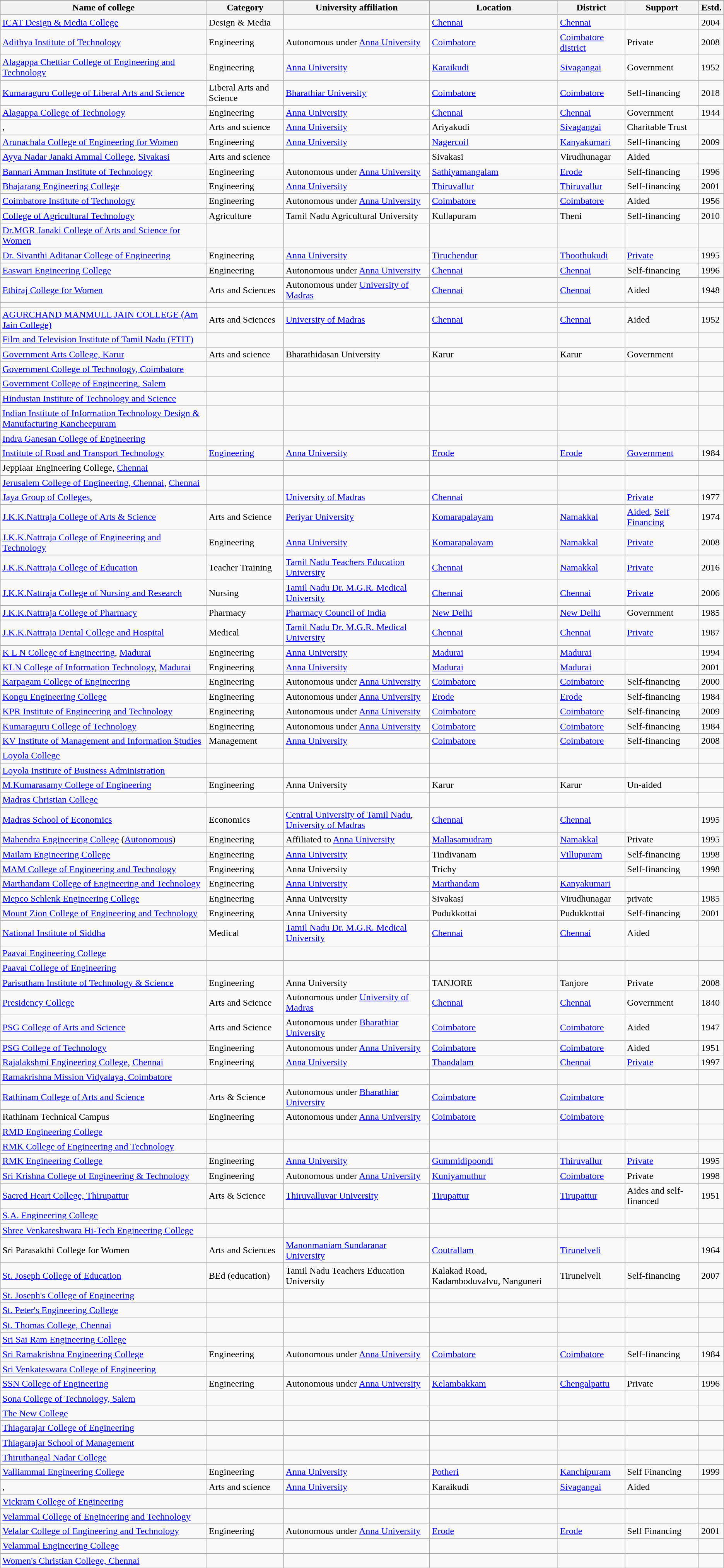<table class="wikitable sortable">
<tr>
</tr>
<tr>
<th>Name of college</th>
<th>Category</th>
<th>University affiliation</th>
<th>Location</th>
<th>District</th>
<th>Support</th>
<th>Estd.</th>
</tr>
<tr>
</tr>
<tr>
<td><a href='#'>ICAT Design & Media College</a></td>
<td>Design & Media</td>
<td></td>
<td><a href='#'>Chennai</a></td>
<td><a href='#'>Chennai</a></td>
<td></td>
<td>2004</td>
</tr>
<tr>
<td><a href='#'>Adithya Institute of Technology</a></td>
<td>Engineering</td>
<td>Autonomous under <a href='#'>Anna University</a></td>
<td><a href='#'>Coimbatore</a></td>
<td><a href='#'>Coimbatore district</a></td>
<td>Private</td>
<td>2008</td>
</tr>
<tr>
<td><a href='#'>Alagappa Chettiar College of Engineering and Technology</a></td>
<td>Engineering</td>
<td><a href='#'>Anna University</a></td>
<td><a href='#'>Karaikudi</a></td>
<td><a href='#'>Sivagangai</a></td>
<td>Government</td>
<td>1952</td>
</tr>
<tr>
<td><a href='#'>Kumaraguru College of Liberal Arts and Science</a></td>
<td>Liberal Arts and Science</td>
<td><a href='#'>Bharathiar University</a></td>
<td><a href='#'>Coimbatore</a></td>
<td><a href='#'>Coimbatore</a></td>
<td>Self-financing</td>
<td>2018</td>
</tr>
<tr>
<td><a href='#'>Alagappa College of Technology</a></td>
<td>Engineering</td>
<td><a href='#'>Anna University</a></td>
<td><a href='#'>Chennai</a></td>
<td><a href='#'>Chennai</a></td>
<td>Government</td>
<td>1944</td>
</tr>
<tr>
<td>,</td>
<td>Arts and science</td>
<td><a href='#'>Anna University</a></td>
<td>Ariyakudi</td>
<td><a href='#'>Sivagangai</a></td>
<td>Charitable Trust</td>
<td></td>
</tr>
<tr>
<td><a href='#'>Arunachala College of Engineering for Women</a></td>
<td>Engineering</td>
<td><a href='#'>Anna University</a></td>
<td><a href='#'>Nagercoil</a></td>
<td><a href='#'>Kanyakumari</a></td>
<td>Self-financing</td>
<td>2009</td>
</tr>
<tr>
<td><a href='#'>Ayya Nadar Janaki Ammal College</a>, <a href='#'>Sivakasi</a></td>
<td>Arts and science</td>
<td></td>
<td>Sivakasi</td>
<td>Virudhunagar</td>
<td>Aided</td>
<td></td>
</tr>
<tr>
<td><a href='#'>Bannari Amman Institute of Technology</a></td>
<td>Engineering</td>
<td>Autonomous under <a href='#'>Anna University</a></td>
<td><a href='#'>Sathiyamangalam</a></td>
<td><a href='#'>Erode</a></td>
<td>Self-financing</td>
<td>1996</td>
</tr>
<tr>
<td><a href='#'>Bhajarang Engineering College</a></td>
<td>Engineering</td>
<td><a href='#'>Anna University</a></td>
<td><a href='#'>Thiruvallur</a></td>
<td><a href='#'>Thiruvallur</a></td>
<td>Self-financing</td>
<td>2001</td>
</tr>
<tr>
<td><a href='#'>Coimbatore Institute of Technology</a></td>
<td>Engineering</td>
<td>Autonomous under <a href='#'>Anna University</a></td>
<td><a href='#'>Coimbatore</a></td>
<td><a href='#'>Coimbatore</a></td>
<td>Aided</td>
<td>1956</td>
</tr>
<tr>
<td><a href='#'>College of Agricultural Technology</a></td>
<td>Agriculture</td>
<td>Tamil Nadu Agricultural University</td>
<td>Kullapuram</td>
<td>Theni</td>
<td>Self-financing</td>
<td>2010</td>
</tr>
<tr>
<td><a href='#'>Dr.MGR Janaki College of Arts and Science for Women</a></td>
<td></td>
<td></td>
<td></td>
<td></td>
<td></td>
<td></td>
</tr>
<tr>
<td><a href='#'>Dr. Sivanthi Aditanar College of Engineering</a></td>
<td>Engineering</td>
<td><a href='#'>Anna University</a></td>
<td><a href='#'>Tiruchendur</a></td>
<td><a href='#'>Thoothukudi</a></td>
<td><a href='#'>Private</a></td>
<td>1995</td>
</tr>
<tr>
<td><a href='#'>Easwari Engineering College</a></td>
<td>Engineering</td>
<td>Autonomous under <a href='#'>Anna University</a></td>
<td><a href='#'>Chennai</a></td>
<td><a href='#'>Chennai</a></td>
<td>Self-financing</td>
<td>1996</td>
</tr>
<tr>
<td><a href='#'>Ethiraj College for Women</a></td>
<td>Arts and Sciences</td>
<td>Autonomous under <a href='#'>University of Madras</a></td>
<td><a href='#'>Chennai</a></td>
<td><a href='#'>Chennai</a></td>
<td>Aided</td>
<td>1948</td>
</tr>
<tr>
<td></td>
<td></td>
<td></td>
<td></td>
<td></td>
<td></td>
<td></td>
</tr>
<tr>
<td><a href='#'>AGURCHAND MANMULL JAIN COLLEGE (Am Jain College)</a></td>
<td>Arts and Sciences</td>
<td><a href='#'>University of Madras</a></td>
<td><a href='#'>Chennai</a></td>
<td><a href='#'>Chennai</a></td>
<td>Aided</td>
<td>1952</td>
</tr>
<tr>
<td><a href='#'>Film and Television Institute of Tamil Nadu (FTIT)</a></td>
<td></td>
<td></td>
<td></td>
<td></td>
<td></td>
<td></td>
</tr>
<tr>
<td><a href='#'>Government Arts College, Karur</a></td>
<td>Arts and science</td>
<td>Bharathidasan University</td>
<td>Karur</td>
<td>Karur</td>
<td>Government</td>
<td></td>
</tr>
<tr>
<td><a href='#'>Government College of Technology, Coimbatore</a></td>
<td></td>
<td></td>
<td></td>
<td></td>
<td></td>
<td></td>
</tr>
<tr>
<td><a href='#'>Government College of Engineering, Salem</a></td>
<td></td>
<td></td>
<td></td>
<td></td>
<td></td>
<td></td>
</tr>
<tr>
<td><a href='#'>Hindustan Institute of Technology and Science</a></td>
<td></td>
<td></td>
<td></td>
<td></td>
<td></td>
<td></td>
</tr>
<tr>
<td><a href='#'>Indian Institute of Information Technology Design & Manufacturing Kancheepuram</a></td>
<td></td>
<td></td>
<td></td>
<td></td>
<td></td>
<td></td>
</tr>
<tr>
<td><a href='#'>Indra Ganesan College of Engineering</a></td>
<td></td>
<td></td>
<td></td>
<td></td>
<td></td>
<td></td>
</tr>
<tr>
<td><a href='#'>Institute of Road and Transport Technology</a></td>
<td><a href='#'>Engineering</a></td>
<td><a href='#'>Anna University</a></td>
<td><a href='#'>Erode</a></td>
<td><a href='#'>Erode</a></td>
<td><a href='#'>Government</a></td>
<td>1984</td>
</tr>
<tr>
<td>Jeppiaar Engineering College, <a href='#'>Chennai</a></td>
<td></td>
<td></td>
<td></td>
<td></td>
<td></td>
<td></td>
</tr>
<tr>
<td><a href='#'>Jerusalem College of Engineering, Chennai</a>, <a href='#'>Chennai</a></td>
<td></td>
<td></td>
<td></td>
<td></td>
<td></td>
<td></td>
</tr>
<tr>
<td><a href='#'>Jaya Group of Colleges</a>,</td>
<td></td>
<td><a href='#'>University of Madras</a></td>
<td><a href='#'>Chennai</a></td>
<td></td>
<td><a href='#'>Private</a></td>
<td>1977</td>
</tr>
<tr>
<td><a href='#'>J.K.K.Nattraja College of Arts & Science</a></td>
<td>Arts and Science</td>
<td><a href='#'>Periyar University</a></td>
<td><a href='#'>Komarapalayam</a></td>
<td><a href='#'>Namakkal</a></td>
<td><a href='#'>Aided</a>, <a href='#'>Self Financing</a></td>
<td>1974</td>
</tr>
<tr>
<td><a href='#'>J.K.K.Nattraja College of Engineering and Technology</a></td>
<td>Engineering</td>
<td><a href='#'>Anna University</a></td>
<td><a href='#'>Komarapalayam</a></td>
<td><a href='#'>Namakkal</a></td>
<td><a href='#'>Private</a></td>
<td>2008</td>
</tr>
<tr>
<td><a href='#'>J.K.K.Nattraja College of Education</a></td>
<td>Teacher Training</td>
<td><a href='#'>Tamil Nadu Teachers Education University</a></td>
<td><a href='#'>Chennai</a></td>
<td><a href='#'>Namakkal</a></td>
<td><a href='#'>Private</a></td>
<td>2016</td>
</tr>
<tr>
<td><a href='#'>J.K.K.Nattraja College of Nursing and Research</a></td>
<td>Nursing</td>
<td><a href='#'>Tamil Nadu Dr. M.G.R. Medical University</a></td>
<td><a href='#'>Chennai</a></td>
<td><a href='#'>Chennai</a></td>
<td><a href='#'>Private</a></td>
<td>2006</td>
</tr>
<tr>
<td><a href='#'>J.K.K.Nattraja College of Pharmacy</a></td>
<td>Pharmacy</td>
<td><a href='#'>Pharmacy Council of India</a></td>
<td><a href='#'>New Delhi</a></td>
<td><a href='#'>New Delhi</a></td>
<td>Government</td>
<td>1985</td>
</tr>
<tr>
<td><a href='#'>J.K.K.Nattraja Dental College and Hospital</a></td>
<td>Medical</td>
<td><a href='#'>Tamil Nadu Dr. M.G.R. Medical University</a></td>
<td><a href='#'>Chennai</a></td>
<td><a href='#'>Chennai</a></td>
<td><a href='#'>Private</a></td>
<td>1987</td>
</tr>
<tr>
</tr>
<tr>
</tr>
<tr>
<td><a href='#'>K L N College of Engineering</a>, <a href='#'>Madurai</a></td>
<td>Engineering</td>
<td><a href='#'>Anna University</a></td>
<td><a href='#'>Madurai</a></td>
<td><a href='#'>Madurai</a></td>
<td></td>
<td>1994</td>
</tr>
<tr>
<td><a href='#'>KLN College of Information Technology</a>, <a href='#'>Madurai</a></td>
<td>Engineering</td>
<td><a href='#'>Anna University</a></td>
<td><a href='#'>Madurai</a></td>
<td><a href='#'>Madurai</a></td>
<td></td>
<td>2001</td>
</tr>
<tr>
<td><a href='#'>Karpagam College of Engineering</a></td>
<td>Engineering</td>
<td>Autonomous under <a href='#'>Anna University</a></td>
<td><a href='#'>Coimbatore</a></td>
<td><a href='#'>Coimbatore</a></td>
<td>Self-financing</td>
<td>2000</td>
</tr>
<tr>
<td><a href='#'>Kongu Engineering College</a></td>
<td>Engineering</td>
<td>Autonomous under <a href='#'>Anna University</a></td>
<td><a href='#'>Erode</a></td>
<td><a href='#'>Erode</a></td>
<td>Self-financing</td>
<td>1984</td>
</tr>
<tr>
<td><a href='#'>KPR Institute of Engineering and Technology</a></td>
<td>Engineering</td>
<td>Autonomous under <a href='#'>Anna University</a></td>
<td><a href='#'>Coimbatore</a></td>
<td><a href='#'>Coimbatore</a></td>
<td>Self-financing</td>
<td>2009</td>
</tr>
<tr>
<td><a href='#'>Kumaraguru College of Technology</a></td>
<td>Engineering</td>
<td>Autonomous under <a href='#'>Anna University</a></td>
<td><a href='#'>Coimbatore</a></td>
<td><a href='#'>Coimbatore</a></td>
<td>Self-financing</td>
<td>1984</td>
</tr>
<tr>
<td><a href='#'>KV Institute of Management and Information Studies</a></td>
<td>Management</td>
<td><a href='#'>Anna University</a></td>
<td><a href='#'>Coimbatore</a></td>
<td><a href='#'>Coimbatore</a></td>
<td>Self-financing</td>
<td>2008</td>
</tr>
<tr>
<td><a href='#'>Loyola College</a></td>
<td></td>
<td></td>
<td></td>
<td></td>
<td></td>
<td></td>
</tr>
<tr>
<td><a href='#'>Loyola Institute of Business Administration</a></td>
<td></td>
<td></td>
<td></td>
<td></td>
<td></td>
<td></td>
</tr>
<tr>
<td><a href='#'>M.Kumarasamy College of Engineering</a></td>
<td>Engineering</td>
<td>Anna University</td>
<td>Karur</td>
<td>Karur</td>
<td>Un-aided</td>
<td></td>
</tr>
<tr>
<td><a href='#'>Madras Christian College</a></td>
<td></td>
<td></td>
<td></td>
<td></td>
<td></td>
<td></td>
</tr>
<tr>
<td><a href='#'>Madras School of Economics</a></td>
<td>Economics</td>
<td><a href='#'>Central University of Tamil Nadu</a>, <a href='#'>University of Madras</a></td>
<td><a href='#'>Chennai</a></td>
<td><a href='#'>Chennai</a></td>
<td></td>
<td>1995</td>
</tr>
<tr>
<td><a href='#'>Mahendra Engineering College</a> (<a href='#'>Autonomous</a>)</td>
<td>Engineering</td>
<td>Affiliated to <a href='#'>Anna University</a></td>
<td><a href='#'>Mallasamudram</a></td>
<td><a href='#'>Namakkal</a></td>
<td>Private</td>
<td>1995</td>
</tr>
<tr>
<td><a href='#'>Mailam Engineering College</a></td>
<td>Engineering</td>
<td><a href='#'>Anna University</a></td>
<td>Tindivanam</td>
<td><a href='#'>Villupuram</a></td>
<td>Self-financing</td>
<td>1998</td>
</tr>
<tr>
<td><a href='#'>MAM College of Engineering and Technology</a></td>
<td>Engineering</td>
<td>Anna University</td>
<td>Trichy</td>
<td></td>
<td>Self-financing</td>
<td>1998</td>
</tr>
<tr>
<td><a href='#'>Marthandam College of Engineering and Technology</a></td>
<td>Engineering</td>
<td><a href='#'>Anna University</a></td>
<td><a href='#'>Marthandam</a></td>
<td><a href='#'>Kanyakumari</a></td>
<td></td>
<td></td>
</tr>
<tr>
<td><a href='#'>Mepco Schlenk Engineering College</a></td>
<td>Engineering</td>
<td>Anna University</td>
<td>Sivakasi</td>
<td>Virudhunagar</td>
<td>private</td>
<td>1985</td>
</tr>
<tr>
<td><a href='#'>Mount Zion College of Engineering and Technology</a></td>
<td>Engineering</td>
<td>Anna University</td>
<td>Pudukkottai</td>
<td>Pudukkottai</td>
<td>Self-financing</td>
<td>2001</td>
</tr>
<tr>
<td><a href='#'>National Institute of Siddha</a></td>
<td>Medical</td>
<td><a href='#'>Tamil Nadu Dr. M.G.R. Medical University</a></td>
<td><a href='#'>Chennai</a></td>
<td><a href='#'>Chennai</a></td>
<td>Aided</td>
<td></td>
</tr>
<tr>
<td><a href='#'>Paavai Engineering College</a></td>
<td></td>
<td></td>
<td></td>
<td></td>
<td></td>
<td></td>
</tr>
<tr>
<td><a href='#'>Paavai College of Engineering</a></td>
<td></td>
<td></td>
<td></td>
<td></td>
<td></td>
<td></td>
</tr>
<tr>
<td><a href='#'>Parisutham Institute of Technology & Science</a></td>
<td>Engineering</td>
<td>Anna University</td>
<td>TANJORE</td>
<td>Tanjore</td>
<td>Private</td>
<td>2008</td>
</tr>
<tr>
<td><a href='#'>Presidency College</a></td>
<td>Arts and Science</td>
<td>Autonomous under <a href='#'>University of Madras</a></td>
<td><a href='#'>Chennai</a></td>
<td><a href='#'>Chennai</a></td>
<td>Government</td>
<td>1840</td>
</tr>
<tr>
<td><a href='#'>PSG College of Arts and Science</a></td>
<td>Arts and Science</td>
<td>Autonomous under <a href='#'>Bharathiar University</a></td>
<td><a href='#'>Coimbatore</a></td>
<td><a href='#'>Coimbatore</a></td>
<td>Aided</td>
<td>1947</td>
</tr>
<tr>
<td><a href='#'>PSG College of Technology</a></td>
<td>Engineering</td>
<td>Autonomous under <a href='#'>Anna University</a></td>
<td><a href='#'>Coimbatore</a></td>
<td><a href='#'>Coimbatore</a></td>
<td>Aided</td>
<td>1951</td>
</tr>
<tr>
<td><a href='#'>Rajalakshmi Engineering College</a>, <a href='#'>Chennai</a></td>
<td>Engineering</td>
<td><a href='#'>Anna University</a></td>
<td><a href='#'>Thandalam</a></td>
<td><a href='#'>Chennai</a></td>
<td><a href='#'>Private</a></td>
<td>1997</td>
</tr>
<tr>
<td><a href='#'>Ramakrishna Mission Vidyalaya, Coimbatore</a></td>
<td></td>
<td></td>
<td></td>
<td></td>
<td></td>
<td></td>
</tr>
<tr>
<td><a href='#'>Rathinam College of Arts and Science</a></td>
<td>Arts & Science</td>
<td>Autonomous under <a href='#'>Bharathiar University</a></td>
<td><a href='#'>Coimbatore</a></td>
<td><a href='#'>Coimbatore</a></td>
<td></td>
<td></td>
</tr>
<tr>
<td>Rathinam Technical Campus</td>
<td>Engineering</td>
<td>Autonomous under <a href='#'>Anna University</a></td>
<td><a href='#'>Coimbatore</a></td>
<td><a href='#'>Coimbatore</a></td>
<td></td>
<td></td>
</tr>
<tr>
<td><a href='#'>RMD Engineering College</a></td>
<td></td>
<td></td>
<td></td>
<td></td>
<td></td>
<td></td>
</tr>
<tr>
<td><a href='#'>RMK College of Engineering and Technology</a></td>
<td></td>
<td></td>
<td></td>
<td></td>
<td></td>
<td></td>
</tr>
<tr>
<td><a href='#'>RMK Engineering College</a></td>
<td>Engineering</td>
<td><a href='#'>Anna University</a></td>
<td><a href='#'>Gummidipoondi</a></td>
<td><a href='#'>Thiruvallur</a></td>
<td><a href='#'>Private</a></td>
<td>1995</td>
</tr>
<tr>
<td><a href='#'>Sri Krishna College of Engineering & Technology</a></td>
<td>Engineering</td>
<td>Autonomous under <a href='#'>Anna University</a></td>
<td><a href='#'>Kuniyamuthur</a></td>
<td><a href='#'>Coimbatore</a></td>
<td>Private</td>
<td>1998</td>
</tr>
<tr>
<td><a href='#'>Sacred Heart College, Thirupattur</a></td>
<td>Arts & Science</td>
<td><a href='#'>Thiruvalluvar University</a></td>
<td><a href='#'>Tirupattur</a></td>
<td><a href='#'>Tirupattur</a></td>
<td>Aides and self-financed</td>
<td>1951</td>
</tr>
<tr>
<td><a href='#'>S.A. Engineering College</a></td>
<td></td>
<td></td>
<td></td>
<td></td>
<td></td>
<td></td>
</tr>
<tr>
<td><a href='#'>Shree Venkateshwara Hi-Tech Engineering College</a></td>
<td></td>
<td></td>
<td></td>
<td></td>
<td></td>
<td></td>
</tr>
<tr>
<td>Sri Parasakthi College for Women</td>
<td>Arts and Sciences</td>
<td><a href='#'>Manonmaniam Sundaranar University</a></td>
<td><a href='#'>Coutrallam</a></td>
<td><a href='#'>Tirunelveli</a></td>
<td></td>
<td>1964</td>
</tr>
<tr>
<td><a href='#'>St. Joseph College of Education</a></td>
<td>BEd (education)</td>
<td>Tamil Nadu Teachers Education University</td>
<td>Kalakad Road, Kadamboduvalvu, Nanguneri</td>
<td>Tirunelveli</td>
<td>Self-financing</td>
<td>2007</td>
</tr>
<tr>
<td><a href='#'>St. Joseph's College of Engineering</a></td>
<td></td>
<td></td>
<td></td>
<td></td>
<td></td>
<td></td>
</tr>
<tr>
<td><a href='#'>St. Peter's Engineering College</a></td>
<td></td>
<td></td>
<td></td>
<td></td>
<td></td>
<td></td>
</tr>
<tr>
<td><a href='#'>St. Thomas College, Chennai</a></td>
<td></td>
<td></td>
<td></td>
<td></td>
<td></td>
<td></td>
</tr>
<tr>
<td><a href='#'>Sri Sai Ram Engineering College</a></td>
<td></td>
<td></td>
<td></td>
<td></td>
<td></td>
<td></td>
</tr>
<tr>
<td><a href='#'>Sri Ramakrishna Engineering College</a></td>
<td>Engineering</td>
<td>Autonomous under <a href='#'>Anna University</a></td>
<td><a href='#'>Coimbatore</a></td>
<td><a href='#'>Coimbatore</a></td>
<td>Self-financing</td>
<td>1984</td>
</tr>
<tr>
<td><a href='#'>Sri Venkateswara College of Engineering</a></td>
<td></td>
<td></td>
<td></td>
<td></td>
<td></td>
<td></td>
</tr>
<tr>
<td><a href='#'>SSN College of Engineering</a></td>
<td>Engineering</td>
<td>Autonomous under <a href='#'>Anna University</a></td>
<td><a href='#'>Kelambakkam</a></td>
<td><a href='#'>Chengalpattu</a></td>
<td>Private</td>
<td>1996</td>
</tr>
<tr>
<td><a href='#'>Sona College of Technology, Salem</a></td>
<td></td>
<td></td>
<td></td>
<td></td>
<td></td>
<td></td>
</tr>
<tr>
<td><a href='#'>The New College</a></td>
<td></td>
<td></td>
<td></td>
<td></td>
<td></td>
<td></td>
</tr>
<tr>
<td><a href='#'>Thiagarajar College of Engineering</a></td>
<td></td>
<td></td>
<td></td>
<td></td>
<td></td>
<td></td>
</tr>
<tr>
<td><a href='#'>Thiagarajar School of Management</a></td>
<td></td>
<td></td>
<td></td>
<td></td>
<td></td>
<td></td>
</tr>
<tr>
<td><a href='#'>Thiruthangal Nadar College</a></td>
<td></td>
<td></td>
<td></td>
<td></td>
<td></td>
<td></td>
</tr>
<tr>
<td><a href='#'>Valliammai Engineering College</a></td>
<td>Engineering</td>
<td><a href='#'>Anna University</a></td>
<td><a href='#'>Potheri</a></td>
<td><a href='#'>Kanchipuram</a></td>
<td>Self Financing</td>
<td>1999</td>
</tr>
<tr>
<td>,</td>
<td>Arts and science</td>
<td><a href='#'>Anna University</a></td>
<td>Karaikudi</td>
<td><a href='#'>Sivagangai</a></td>
<td>Aided</td>
<td></td>
</tr>
<tr>
<td><a href='#'>Vickram College of Engineering</a></td>
<td></td>
<td></td>
<td></td>
<td></td>
<td></td>
<td></td>
</tr>
<tr>
<td><a href='#'>Velammal College of Engineering and Technology</a></td>
<td></td>
<td></td>
<td></td>
<td></td>
<td></td>
<td></td>
</tr>
<tr>
<td><a href='#'>Velalar College of Engineering and Technology</a></td>
<td>Engineering</td>
<td>Autonomous under <a href='#'>Anna University</a></td>
<td><a href='#'>Erode</a></td>
<td><a href='#'>Erode</a></td>
<td>Self Financing</td>
<td>2001</td>
</tr>
<tr>
<td><a href='#'>Velammal Engineering College</a></td>
<td></td>
<td></td>
<td></td>
<td></td>
<td></td>
<td></td>
</tr>
<tr>
<td><a href='#'>Women's Christian College, Chennai</a></td>
<td></td>
<td></td>
<td></td>
<td></td>
<td></td>
<td></td>
</tr>
<tr>
</tr>
</table>
